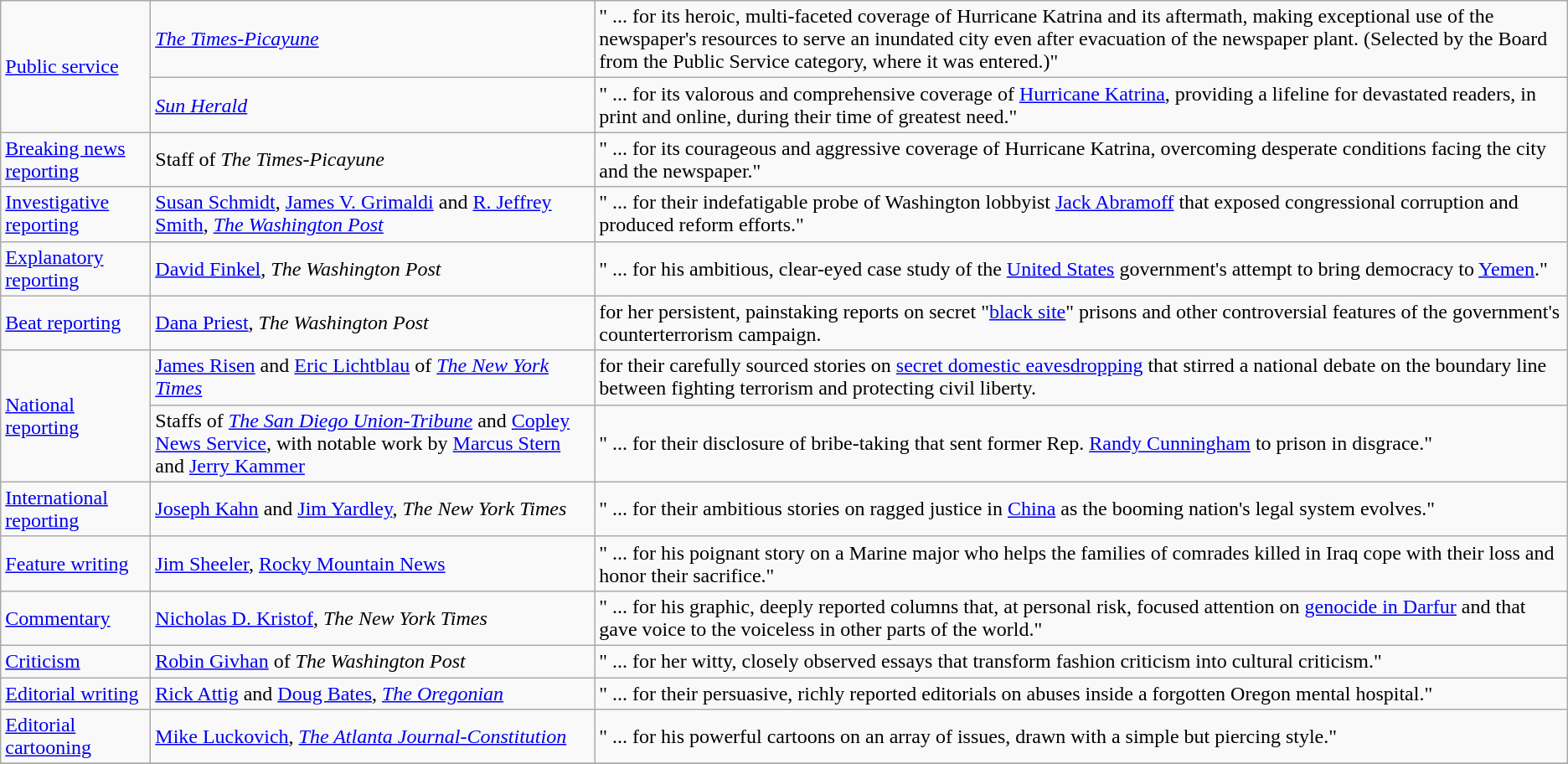<table class="wikitable">
<tr>
<td rowspan="2"><a href='#'>Public service</a></td>
<td><em><a href='#'>The Times-Picayune</a></em></td>
<td>" ... for its heroic, multi-faceted coverage of Hurricane Katrina and its aftermath, making exceptional use of the newspaper's resources to serve an inundated city even after evacuation of the newspaper plant. (Selected by the Board from the Public Service category, where it was entered.)"</td>
</tr>
<tr>
<td><em><a href='#'>Sun Herald</a></em></td>
<td>" ... for its valorous and comprehensive coverage of <a href='#'>Hurricane Katrina</a>, providing a lifeline for devastated readers, in print and online, during their time of greatest need."</td>
</tr>
<tr>
<td><a href='#'>Breaking news reporting</a></td>
<td>Staff of <em>The Times-Picayune</em></td>
<td>" ... for its courageous and aggressive coverage of Hurricane Katrina, overcoming desperate conditions facing the city and the newspaper."</td>
</tr>
<tr>
<td><a href='#'>Investigative reporting</a></td>
<td><a href='#'>Susan Schmidt</a>, <a href='#'>James V. Grimaldi</a> and <a href='#'>R. Jeffrey Smith</a>, <em><a href='#'>The Washington Post</a></em></td>
<td>" ... for their indefatigable probe of Washington lobbyist <a href='#'>Jack Abramoff</a> that exposed congressional corruption and produced reform efforts."</td>
</tr>
<tr>
<td><a href='#'>Explanatory reporting</a></td>
<td><a href='#'>David Finkel</a>, <em>The Washington Post</em></td>
<td>" ... for his ambitious, clear-eyed case study of the <a href='#'>United States</a> government's attempt to bring democracy to <a href='#'>Yemen</a>."</td>
</tr>
<tr>
<td><a href='#'>Beat reporting</a></td>
<td><a href='#'>Dana Priest</a>, <em>The Washington Post</em></td>
<td>for her persistent, painstaking reports on secret "<a href='#'>black site</a>" prisons and other controversial features of the government's counterterrorism campaign.</td>
</tr>
<tr>
<td rowspan="2"><a href='#'>National reporting</a></td>
<td><a href='#'>James Risen</a> and <a href='#'>Eric Lichtblau</a> of <em><a href='#'>The New York Times</a></em></td>
<td>for their carefully sourced stories on <a href='#'>secret domestic eavesdropping</a> that stirred a national debate on the boundary line between fighting terrorism and protecting civil liberty.</td>
</tr>
<tr>
<td>Staffs of <em><a href='#'>The San Diego Union-Tribune</a></em> and <a href='#'>Copley News Service</a>, with notable work by <a href='#'>Marcus Stern</a> and <a href='#'>Jerry Kammer</a></td>
<td>" ... for their disclosure of bribe-taking that sent former Rep. <a href='#'>Randy Cunningham</a> to prison in disgrace."</td>
</tr>
<tr>
<td><a href='#'>International reporting</a></td>
<td><a href='#'>Joseph Kahn</a> and <a href='#'>Jim Yardley</a>, <em>The New York Times</em></td>
<td>" ... for their ambitious stories on ragged justice in <a href='#'>China</a> as the booming nation's legal system evolves."</td>
</tr>
<tr>
<td><a href='#'>Feature writing</a></td>
<td><a href='#'>Jim Sheeler</a>, <a href='#'>Rocky Mountain News</a></td>
<td>" ... for his poignant story on a Marine major who helps the families of comrades killed in Iraq cope with their loss and honor their sacrifice."</td>
</tr>
<tr>
<td><a href='#'>Commentary</a></td>
<td><a href='#'>Nicholas D. Kristof</a>, <em>The New York Times</em></td>
<td>" ... for his graphic, deeply reported columns that, at personal risk, focused attention on <a href='#'>genocide in Darfur</a> and that gave voice to the voiceless in other parts of the world."</td>
</tr>
<tr>
<td><a href='#'>Criticism</a></td>
<td><a href='#'>Robin Givhan</a> of <em>The Washington Post</em></td>
<td>" ... for her witty, closely observed essays that transform fashion criticism into cultural criticism."</td>
</tr>
<tr>
<td><a href='#'>Editorial writing</a></td>
<td><a href='#'>Rick Attig</a> and <a href='#'>Doug Bates</a>, <em><a href='#'>The Oregonian</a></em></td>
<td>" ... for their persuasive, richly reported editorials on abuses inside a forgotten Oregon mental hospital."</td>
</tr>
<tr>
<td><a href='#'>Editorial cartooning</a></td>
<td><a href='#'>Mike Luckovich</a>, <em><a href='#'>The Atlanta Journal-Constitution</a></em></td>
<td>" ... for his powerful cartoons on an array of issues, drawn with a simple but piercing style."</td>
</tr>
<tr>
</tr>
<tr>
</tr>
</table>
